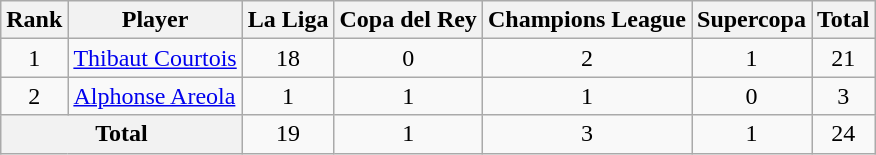<table class="wikitable" style="text-align: center;">
<tr>
<th>Rank</th>
<th>Player</th>
<th>La Liga</th>
<th>Copa del Rey</th>
<th>Champions League</th>
<th>Supercopa</th>
<th>Total</th>
</tr>
<tr>
<td>1</td>
<td align=left> <a href='#'>Thibaut Courtois</a></td>
<td>18</td>
<td>0</td>
<td>2</td>
<td>1</td>
<td>21</td>
</tr>
<tr>
<td>2</td>
<td align=left> <a href='#'>Alphonse Areola</a></td>
<td>1</td>
<td>1</td>
<td>1</td>
<td>0</td>
<td>3</td>
</tr>
<tr>
<th colspan=2>Total</th>
<td>19</td>
<td>1</td>
<td>3</td>
<td>1</td>
<td>24</td>
</tr>
</table>
